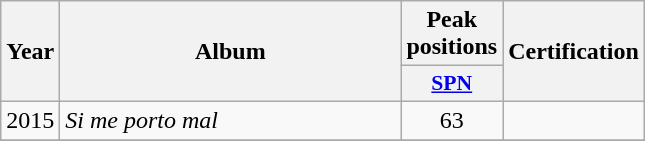<table class="wikitable">
<tr>
<th rowspan="2" style="text-align:center; width:10px;">Year</th>
<th rowspan="2" style="text-align:center; width:220px;">Album</th>
<th style="text-align:center; width:20px;">Peak positions</th>
<th rowspan="2" style="text-align:center; width:70px;">Certification</th>
</tr>
<tr>
<th scope="col" style="width:3em;font-size:90%;"><a href='#'>SPN</a><br></th>
</tr>
<tr>
<td style="text-align:center;">2015</td>
<td><em>Si me porto mal</em></td>
<td style="text-align:center;">63</td>
<td style="text-align:center;"></td>
</tr>
<tr>
</tr>
</table>
